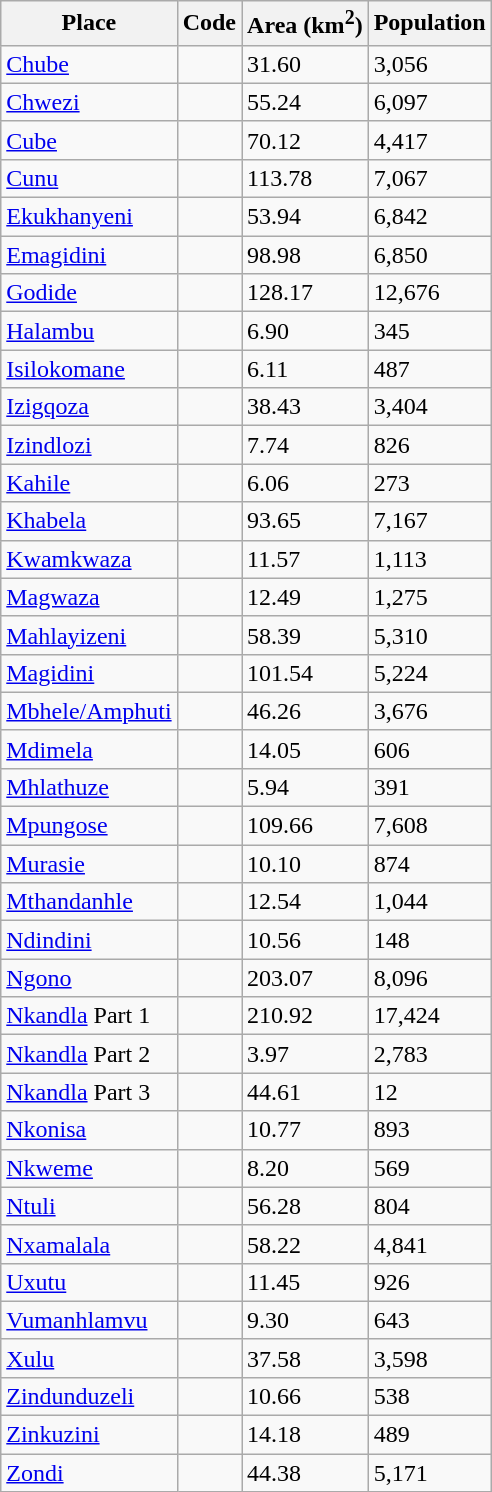<table class="wikitable sortable">
<tr>
<th>Place</th>
<th>Code</th>
<th>Area (km<sup>2</sup>)</th>
<th>Population</th>
</tr>
<tr>
<td><a href='#'>Chube</a></td>
<td></td>
<td>31.60</td>
<td>3,056</td>
</tr>
<tr>
<td><a href='#'>Chwezi</a></td>
<td></td>
<td>55.24</td>
<td>6,097</td>
</tr>
<tr>
<td><a href='#'>Cube</a></td>
<td></td>
<td>70.12</td>
<td>4,417</td>
</tr>
<tr>
<td><a href='#'>Cunu</a></td>
<td></td>
<td>113.78</td>
<td>7,067</td>
</tr>
<tr>
<td><a href='#'>Ekukhanyeni</a></td>
<td></td>
<td>53.94</td>
<td>6,842</td>
</tr>
<tr>
<td><a href='#'>Emagidini</a></td>
<td></td>
<td>98.98</td>
<td>6,850</td>
</tr>
<tr>
<td><a href='#'>Godide</a></td>
<td></td>
<td>128.17</td>
<td>12,676</td>
</tr>
<tr>
<td><a href='#'>Halambu</a></td>
<td></td>
<td>6.90</td>
<td>345</td>
</tr>
<tr>
<td><a href='#'>Isilokomane</a></td>
<td></td>
<td>6.11</td>
<td>487</td>
</tr>
<tr>
<td><a href='#'>Izigqoza</a></td>
<td></td>
<td>38.43</td>
<td>3,404</td>
</tr>
<tr>
<td><a href='#'>Izindlozi</a></td>
<td></td>
<td>7.74</td>
<td>826</td>
</tr>
<tr>
<td><a href='#'>Kahile</a></td>
<td></td>
<td>6.06</td>
<td>273</td>
</tr>
<tr>
<td><a href='#'>Khabela</a></td>
<td></td>
<td>93.65</td>
<td>7,167</td>
</tr>
<tr>
<td><a href='#'>Kwamkwaza</a></td>
<td></td>
<td>11.57</td>
<td>1,113</td>
</tr>
<tr>
<td><a href='#'>Magwaza</a></td>
<td></td>
<td>12.49</td>
<td>1,275</td>
</tr>
<tr>
<td><a href='#'>Mahlayizeni</a></td>
<td></td>
<td>58.39</td>
<td>5,310</td>
</tr>
<tr>
<td><a href='#'>Magidini</a></td>
<td></td>
<td>101.54</td>
<td>5,224</td>
</tr>
<tr>
<td><a href='#'>Mbhele/Amphuti</a></td>
<td></td>
<td>46.26</td>
<td>3,676</td>
</tr>
<tr>
<td><a href='#'>Mdimela</a></td>
<td></td>
<td>14.05</td>
<td>606</td>
</tr>
<tr>
<td><a href='#'>Mhlathuze</a></td>
<td></td>
<td>5.94</td>
<td>391</td>
</tr>
<tr>
<td><a href='#'>Mpungose</a></td>
<td></td>
<td>109.66</td>
<td>7,608</td>
</tr>
<tr>
<td><a href='#'>Murasie</a></td>
<td></td>
<td>10.10</td>
<td>874</td>
</tr>
<tr>
<td><a href='#'>Mthandanhle</a></td>
<td></td>
<td>12.54</td>
<td>1,044</td>
</tr>
<tr>
<td><a href='#'>Ndindini</a></td>
<td></td>
<td>10.56</td>
<td>148</td>
</tr>
<tr>
<td><a href='#'>Ngono</a></td>
<td></td>
<td>203.07</td>
<td>8,096</td>
</tr>
<tr>
<td><a href='#'>Nkandla</a> Part 1</td>
<td></td>
<td>210.92</td>
<td>17,424</td>
</tr>
<tr>
<td><a href='#'>Nkandla</a> Part 2</td>
<td></td>
<td>3.97</td>
<td>2,783</td>
</tr>
<tr>
<td><a href='#'>Nkandla</a> Part 3</td>
<td></td>
<td>44.61</td>
<td>12</td>
</tr>
<tr>
<td><a href='#'>Nkonisa</a></td>
<td></td>
<td>10.77</td>
<td>893</td>
</tr>
<tr>
<td><a href='#'>Nkweme</a></td>
<td></td>
<td>8.20</td>
<td>569</td>
</tr>
<tr>
<td><a href='#'>Ntuli</a></td>
<td></td>
<td>56.28</td>
<td>804</td>
</tr>
<tr>
<td><a href='#'>Nxamalala</a></td>
<td></td>
<td>58.22</td>
<td>4,841</td>
</tr>
<tr>
<td><a href='#'>Uxutu</a></td>
<td></td>
<td>11.45</td>
<td>926</td>
</tr>
<tr>
<td><a href='#'>Vumanhlamvu</a></td>
<td></td>
<td>9.30</td>
<td>643</td>
</tr>
<tr>
<td><a href='#'>Xulu</a></td>
<td></td>
<td>37.58</td>
<td>3,598</td>
</tr>
<tr>
<td><a href='#'>Zindunduzeli</a></td>
<td></td>
<td>10.66</td>
<td>538</td>
</tr>
<tr>
<td><a href='#'>Zinkuzini</a></td>
<td></td>
<td>14.18</td>
<td>489</td>
</tr>
<tr>
<td><a href='#'>Zondi</a></td>
<td></td>
<td>44.38</td>
<td>5,171</td>
</tr>
</table>
